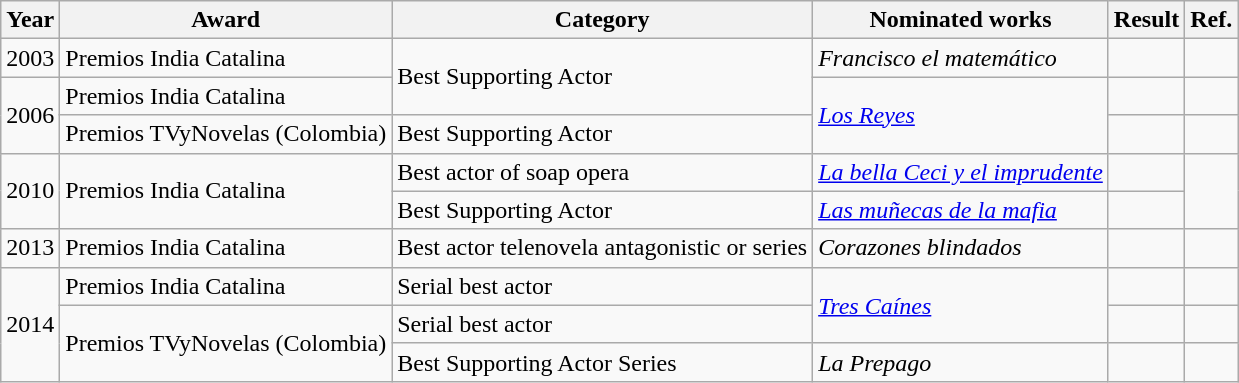<table class="wikitable">
<tr>
<th>Year</th>
<th>Award</th>
<th>Category</th>
<th>Nominated works</th>
<th>Result</th>
<th>Ref.</th>
</tr>
<tr>
<td>2003</td>
<td>Premios India Catalina</td>
<td rowspan="2">Best Supporting Actor</td>
<td><em>Francisco el matemático</em></td>
<td></td>
<td></td>
</tr>
<tr>
<td rowspan="2">2006</td>
<td>Premios India Catalina</td>
<td rowspan="2"><em><a href='#'>Los Reyes</a></em></td>
<td></td>
<td></td>
</tr>
<tr>
<td>Premios TVyNovelas (Colombia)</td>
<td>Best Supporting Actor</td>
<td></td>
<td></td>
</tr>
<tr>
<td rowspan="2">2010</td>
<td rowspan="2">Premios India Catalina</td>
<td>Best actor of soap opera</td>
<td><em><a href='#'>La bella Ceci y el imprudente</a></em></td>
<td></td>
<td rowspan="2"></td>
</tr>
<tr>
<td>Best Supporting Actor</td>
<td><em><a href='#'>Las muñecas de la mafia</a></em></td>
<td></td>
</tr>
<tr>
<td>2013</td>
<td>Premios India Catalina</td>
<td>Best actor telenovela antagonistic or series</td>
<td><em>Corazones blindados</em></td>
<td></td>
<td></td>
</tr>
<tr>
<td rowspan="3">2014</td>
<td>Premios India Catalina</td>
<td>Serial best actor</td>
<td rowspan="2"><em><a href='#'>Tres Caínes</a></em></td>
<td></td>
<td></td>
</tr>
<tr>
<td rowspan="2">Premios TVyNovelas (Colombia)</td>
<td>Serial best actor</td>
<td></td>
<td></td>
</tr>
<tr>
<td>Best Supporting Actor Series</td>
<td><em>La Prepago</em></td>
<td></td>
<td></td>
</tr>
</table>
